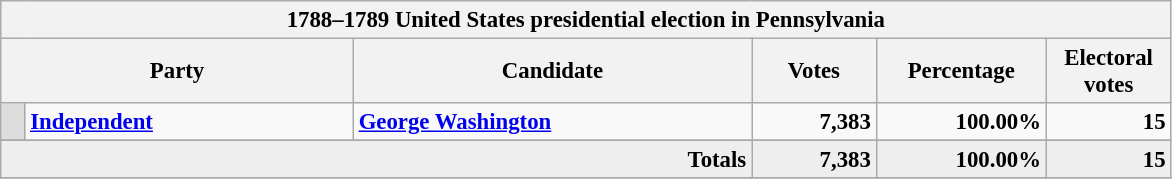<table class="wikitable" style="font-size: 95%;">
<tr>
<th colspan="6">1788–1789 United States presidential election in Pennsylvania</th>
</tr>
<tr>
<th colspan="2" style="width: 15em">Party</th>
<th style="width: 17em">Candidate</th>
<th style="width: 5em">Votes</th>
<th style="width: 7em">Percentage</th>
<th style="width: 5em">Electoral votes</th>
</tr>
<tr>
<th style="background-color:#DDDDDD; width: 3px"></th>
<td style="width: 130px"><strong><a href='#'>Independent</a></strong></td>
<td><strong><a href='#'>George Washington</a></strong></td>
<td align="right"><strong>7,383</strong></td>
<td align="right"><strong>100.00%</strong></td>
<td align="right"><strong>15</strong></td>
</tr>
<tr>
</tr>
<tr bgcolor="#EEEEEE">
<td colspan="3" align="right"><strong>Totals</strong></td>
<td align="right"><strong>7,383</strong></td>
<td align="right"><strong>100.00%</strong></td>
<td align="right"><strong>15</strong></td>
</tr>
<tr>
</tr>
</table>
